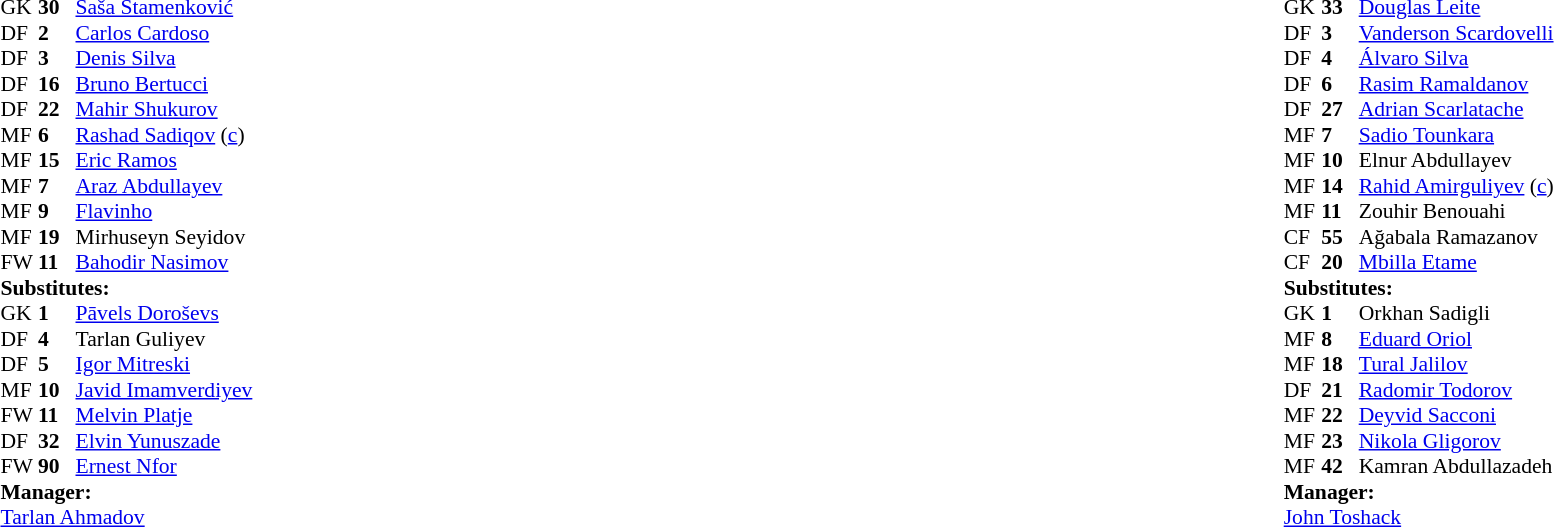<table width="100%">
<tr>
<td valign="top" width="50%"><br><table style="font-size: 90%" cellspacing="0" cellpadding="0">
<tr>
<td colspan="4"></td>
</tr>
<tr>
<th width=25></th>
<th width=25></th>
</tr>
<tr>
<td>GK</td>
<td><strong>30</strong></td>
<td> <a href='#'>Saša Stamenković</a></td>
<td></td>
</tr>
<tr>
<td>DF</td>
<td><strong>2</strong></td>
<td> <a href='#'>Carlos Cardoso</a></td>
<td></td>
</tr>
<tr>
<td>DF</td>
<td><strong>3</strong></td>
<td> <a href='#'>Denis Silva</a></td>
<td></td>
</tr>
<tr>
<td>DF</td>
<td><strong>16</strong></td>
<td> <a href='#'>Bruno Bertucci</a></td>
</tr>
<tr>
<td>DF</td>
<td><strong>22</strong></td>
<td> <a href='#'>Mahir Shukurov</a></td>
<td></td>
</tr>
<tr>
<td>MF</td>
<td><strong>6</strong></td>
<td> <a href='#'>Rashad Sadiqov</a> (<a href='#'>c</a>)</td>
<td></td>
</tr>
<tr>
<td>MF</td>
<td><strong>15</strong></td>
<td> <a href='#'>Eric Ramos</a></td>
</tr>
<tr>
<td>MF</td>
<td><strong>7</strong></td>
<td> <a href='#'>Araz Abdullayev</a></td>
<td></td>
</tr>
<tr>
<td>MF</td>
<td><strong>9</strong></td>
<td> <a href='#'>Flavinho</a></td>
<td></td>
</tr>
<tr>
<td>MF</td>
<td><strong>19</strong></td>
<td> Mirhuseyn Seyidov</td>
<td></td>
</tr>
<tr>
<td>FW</td>
<td><strong>11</strong></td>
<td> <a href='#'>Bahodir Nasimov</a></td>
<td></td>
<td></td>
</tr>
<tr>
<td colspan=3><strong>Substitutes:</strong></td>
</tr>
<tr>
<td>GK</td>
<td><strong>1</strong></td>
<td> <a href='#'>Pāvels Doroševs</a></td>
</tr>
<tr>
<td>DF</td>
<td><strong>4</strong></td>
<td> Tarlan Guliyev</td>
</tr>
<tr>
<td>DF</td>
<td><strong>5</strong></td>
<td> <a href='#'>Igor Mitreski</a></td>
</tr>
<tr>
<td>MF</td>
<td><strong>10</strong></td>
<td> <a href='#'>Javid Imamverdiyev</a></td>
<td></td>
</tr>
<tr>
<td>FW</td>
<td><strong>11</strong></td>
<td> <a href='#'>Melvin Platje</a></td>
<td></td>
</tr>
<tr>
<td>DF</td>
<td><strong>32</strong></td>
<td> <a href='#'>Elvin Yunuszade</a></td>
</tr>
<tr>
<td>FW</td>
<td><strong>90</strong></td>
<td> <a href='#'>Ernest Nfor</a></td>
<td></td>
</tr>
<tr>
<td colspan=3><strong>Manager:</strong></td>
</tr>
<tr>
<td colspan=4> <a href='#'>Tarlan Ahmadov</a></td>
</tr>
</table>
</td>
<td></td>
<td valign="top" width="50%"><br><table style="font-size: 90%" cellspacing="0" cellpadding="0" align=center>
<tr>
<td colspan="4"></td>
</tr>
<tr>
<th width=25></th>
<th width=25></th>
</tr>
<tr>
<td>GK</td>
<td><strong>33</strong></td>
<td> <a href='#'>Douglas Leite</a></td>
<td></td>
</tr>
<tr>
<td>DF</td>
<td><strong>3</strong></td>
<td> <a href='#'>Vanderson Scardovelli</a></td>
<td></td>
</tr>
<tr>
<td>DF</td>
<td><strong>4</strong></td>
<td> <a href='#'>Álvaro Silva</a></td>
</tr>
<tr>
<td>DF</td>
<td><strong>6</strong></td>
<td> <a href='#'>Rasim Ramaldanov</a></td>
<td></td>
</tr>
<tr>
<td>DF</td>
<td><strong>27</strong></td>
<td> <a href='#'>Adrian Scarlatache</a></td>
</tr>
<tr>
<td>MF</td>
<td><strong>7</strong></td>
<td> <a href='#'>Sadio Tounkara</a></td>
<td></td>
</tr>
<tr>
<td>MF</td>
<td><strong>10</strong></td>
<td> Elnur Abdullayev</td>
<td></td>
</tr>
<tr>
<td>MF</td>
<td><strong>14</strong></td>
<td> <a href='#'>Rahid Amirguliyev</a> (<a href='#'>c</a>)</td>
<td></td>
</tr>
<tr>
<td>MF</td>
<td><strong>11</strong></td>
<td> Zouhir Benouahi</td>
<td></td>
<td></td>
</tr>
<tr>
<td>CF</td>
<td><strong>55</strong></td>
<td> Ağabala Ramazanov</td>
<td></td>
</tr>
<tr>
<td>CF</td>
<td><strong>20</strong></td>
<td> <a href='#'>Mbilla Etame</a></td>
<td></td>
</tr>
<tr>
<td colspan=3><strong>Substitutes:</strong></td>
</tr>
<tr>
<td>GK</td>
<td><strong>1</strong></td>
<td> Orkhan Sadigli</td>
</tr>
<tr>
<td>MF</td>
<td><strong>8</strong></td>
<td> <a href='#'>Eduard Oriol</a></td>
<td></td>
</tr>
<tr>
<td>MF</td>
<td><strong>18</strong></td>
<td> <a href='#'>Tural Jalilov</a></td>
</tr>
<tr>
<td>DF</td>
<td><strong>21</strong></td>
<td> <a href='#'>Radomir Todorov</a></td>
</tr>
<tr>
<td>MF</td>
<td><strong>22</strong></td>
<td> <a href='#'>Deyvid Sacconi</a></td>
<td></td>
</tr>
<tr>
<td>MF</td>
<td><strong>23</strong></td>
<td> <a href='#'>Nikola Gligorov</a></td>
</tr>
<tr>
<td>MF</td>
<td><strong>42</strong></td>
<td> Kamran Abdullazadeh</td>
<td></td>
</tr>
<tr>
<td colspan=3><strong>Manager:</strong></td>
</tr>
<tr>
<td colspan=4> <a href='#'>John Toshack</a></td>
</tr>
<tr>
</tr>
</table>
</td>
</tr>
</table>
